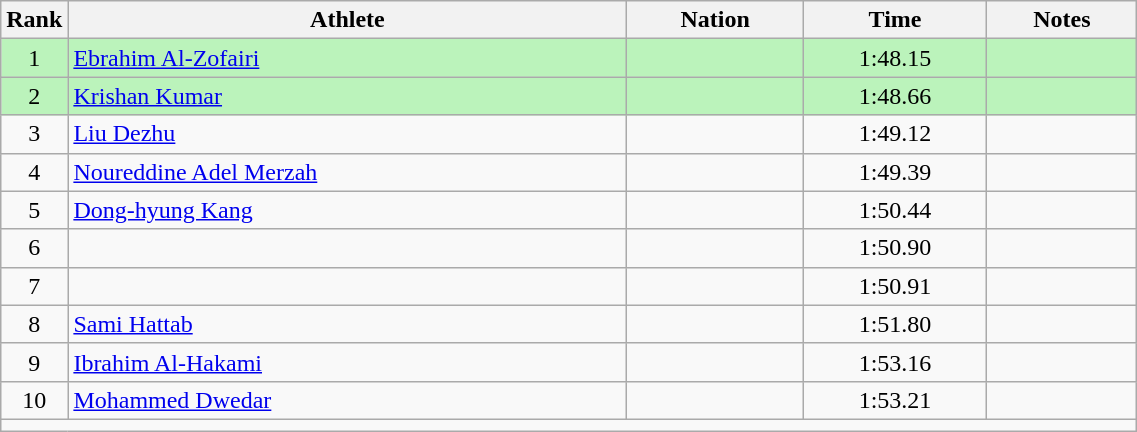<table class="wikitable sortable" style="text-align:center;width: 60%;">
<tr>
<th scope="col" style="width: 10px;">Rank</th>
<th scope="col">Athlete</th>
<th scope="col">Nation</th>
<th scope="col">Time</th>
<th scope="col">Notes</th>
</tr>
<tr bgcolor=bbf3bb>
<td>1</td>
<td align="left"><a href='#'>Ebrahim Al-Zofairi</a></td>
<td align="left"></td>
<td>1:48.15</td>
<td></td>
</tr>
<tr bgcolor=bbf3bb>
<td>2</td>
<td align="left"><a href='#'>Krishan Kumar</a></td>
<td align="left"></td>
<td>1:48.66</td>
<td></td>
</tr>
<tr>
<td>3</td>
<td align="left"><a href='#'>Liu Dezhu</a></td>
<td align="left"></td>
<td>1:49.12</td>
<td></td>
</tr>
<tr>
<td>4</td>
<td align="left"><a href='#'>Noureddine Adel Merzah</a></td>
<td align="left"></td>
<td>1:49.39</td>
<td></td>
</tr>
<tr>
<td>5</td>
<td align="left"><a href='#'>Dong-hyung Kang</a></td>
<td align="left"></td>
<td>1:50.44</td>
<td></td>
</tr>
<tr>
<td>6</td>
<td align="left"></td>
<td align="left"></td>
<td>1:50.90</td>
<td></td>
</tr>
<tr>
<td>7</td>
<td align="left"></td>
<td align="left"></td>
<td>1:50.91</td>
<td></td>
</tr>
<tr>
<td>8</td>
<td align="left"><a href='#'>Sami Hattab</a></td>
<td align="left"></td>
<td>1:51.80</td>
<td></td>
</tr>
<tr>
<td>9</td>
<td align="left"><a href='#'>Ibrahim Al-Hakami</a></td>
<td align="left"></td>
<td>1:53.16</td>
<td></td>
</tr>
<tr>
<td>10</td>
<td align="left"><a href='#'>Mohammed Dwedar</a></td>
<td align="left"></td>
<td>1:53.21</td>
<td></td>
</tr>
<tr class="sortbottom">
<td colspan="5"></td>
</tr>
</table>
